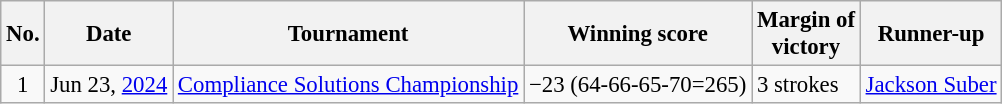<table class="wikitable" style="font-size:95%;">
<tr>
<th>No.</th>
<th>Date</th>
<th>Tournament</th>
<th>Winning score</th>
<th>Margin of<br>victory</th>
<th>Runner-up</th>
</tr>
<tr>
<td align=center>1</td>
<td align=right>Jun 23, <a href='#'>2024</a></td>
<td><a href='#'>Compliance Solutions Championship</a></td>
<td>−23 (64-66-65-70=265)</td>
<td>3 strokes</td>
<td> <a href='#'>Jackson Suber</a></td>
</tr>
</table>
